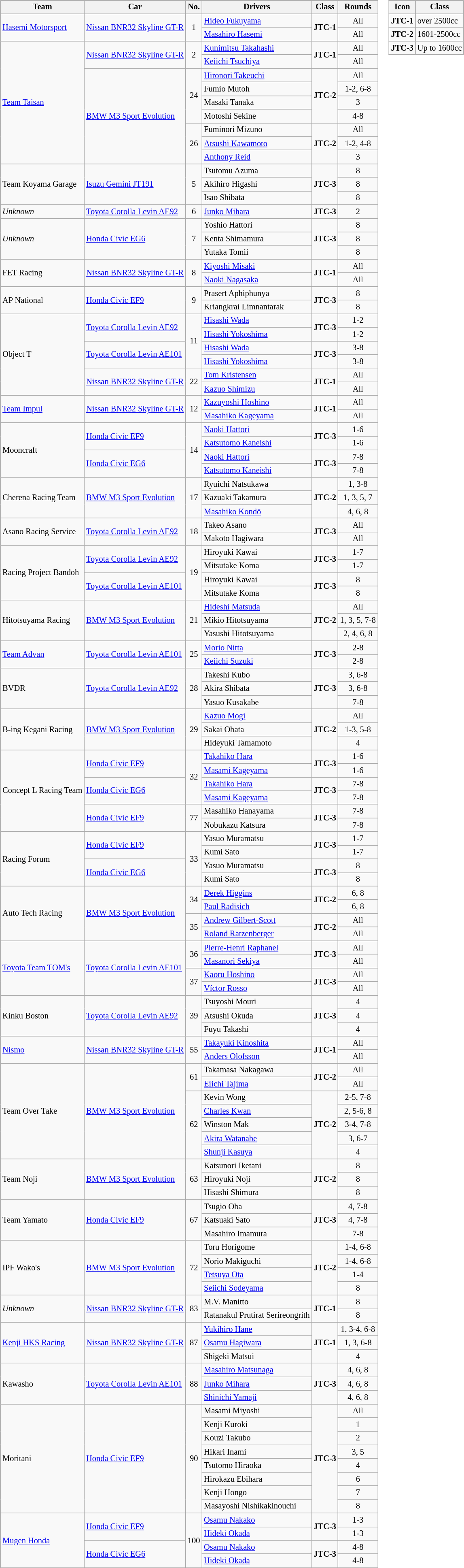<table>
<tr>
<td><br><table class="wikitable" style="font-size: 85%">
<tr>
<th>Team</th>
<th>Car</th>
<th>No.</th>
<th>Drivers</th>
<th>Class</th>
<th>Rounds</th>
</tr>
<tr>
<td rowspan=2><a href='#'>Hasemi Motorsport</a></td>
<td rowspan=2><a href='#'>Nissan BNR32 Skyline GT-R</a></td>
<td align="center" rowspan=2>1</td>
<td> <a href='#'>Hideo Fukuyama</a></td>
<td align="center" rowspan=2><strong><span>JTC-1</span></strong></td>
<td align="center">All</td>
</tr>
<tr>
<td> <a href='#'>Masahiro Hasemi</a></td>
<td align="center">All</td>
</tr>
<tr>
<td rowspan=9><a href='#'>Team Taisan</a></td>
<td rowspan=2><a href='#'>Nissan BNR32 Skyline GT-R</a></td>
<td align="center" rowspan=2>2</td>
<td> <a href='#'>Kunimitsu Takahashi</a></td>
<td align="center" rowspan=2><strong><span>JTC-1</span></strong></td>
<td align="center">All</td>
</tr>
<tr>
<td> <a href='#'>Keiichi Tsuchiya</a></td>
<td align="center">All</td>
</tr>
<tr>
<td rowspan=7><a href='#'>BMW M3 Sport Evolution</a></td>
<td align="center" rowspan=4>24</td>
<td> <a href='#'>Hironori Takeuchi</a></td>
<td align="center" rowspan=4><strong><span>JTC-2</span></strong></td>
<td align="center">All</td>
</tr>
<tr>
<td> Fumio Mutoh</td>
<td align="center">1-2, 6-8</td>
</tr>
<tr>
<td> Masaki Tanaka</td>
<td align="center">3</td>
</tr>
<tr>
<td> Motoshi Sekine</td>
<td align="center">4-8</td>
</tr>
<tr>
<td align="center" rowspan=3>26</td>
<td> Fuminori Mizuno</td>
<td align="center" rowspan=3><strong><span>JTC-2</span></strong></td>
<td align="center">All</td>
</tr>
<tr>
<td> <a href='#'>Atsushi Kawamoto</a></td>
<td align="center">1-2, 4-8</td>
</tr>
<tr>
<td> <a href='#'>Anthony Reid</a></td>
<td align="center">3</td>
</tr>
<tr>
<td rowspan=3>Team Koyama Garage</td>
<td rowspan=3><a href='#'>Isuzu Gemini JT191</a></td>
<td align="center" rowspan=3>5</td>
<td> Tsutomu Azuma</td>
<td align="center" rowspan=3><strong><span>JTC-3</span></strong></td>
<td align="center">8</td>
</tr>
<tr>
<td> Akihiro Higashi</td>
<td align="center">8</td>
</tr>
<tr>
<td> Isao Shibata</td>
<td align="center">8</td>
</tr>
<tr>
<td><em>Unknown</em></td>
<td><a href='#'>Toyota Corolla Levin AE92</a></td>
<td align="center">6</td>
<td> <a href='#'>Junko Mihara</a></td>
<td align="center"><strong><span>JTC-3</span></strong></td>
<td align="center">2</td>
</tr>
<tr>
<td rowspan=3><em>Unknown</em></td>
<td rowspan=3><a href='#'>Honda Civic EG6</a></td>
<td align="center" rowspan=3>7</td>
<td> Yoshio Hattori</td>
<td align="center" rowspan=3><strong><span>JTC-3</span></strong></td>
<td align="center">8</td>
</tr>
<tr>
<td> Kenta Shimamura</td>
<td align="center">8</td>
</tr>
<tr>
<td> Yutaka Tomii</td>
<td align="center">8</td>
</tr>
<tr>
<td rowspan=2>FET Racing</td>
<td rowspan=2><a href='#'>Nissan BNR32 Skyline GT-R</a></td>
<td align="center" rowspan=2>8</td>
<td> <a href='#'>Kiyoshi Misaki</a></td>
<td align="center" rowspan=2><strong><span>JTC-1</span></strong></td>
<td align="center">All</td>
</tr>
<tr>
<td> <a href='#'>Naoki Nagasaka</a></td>
<td align="center">All</td>
</tr>
<tr>
<td rowspan=2>AP National</td>
<td rowspan=2><a href='#'>Honda Civic EF9</a></td>
<td align="center" rowspan=2>9</td>
<td> Prasert Aphiphunya</td>
<td align="center" rowspan=2><strong><span>JTC-3</span></strong></td>
<td align="center">8</td>
</tr>
<tr>
<td> Kriangkrai Limnantarak</td>
<td align="center">8</td>
</tr>
<tr>
<td rowspan=6>Object T</td>
<td rowspan=2><a href='#'>Toyota Corolla Levin AE92</a></td>
<td align="center" rowspan=4>11</td>
<td> <a href='#'>Hisashi Wada</a></td>
<td align="center" rowspan=2><strong><span>JTC-3</span></strong></td>
<td align="center">1-2</td>
</tr>
<tr>
<td> <a href='#'>Hisashi Yokoshima</a></td>
<td align="center">1-2</td>
</tr>
<tr>
<td rowspan=2><a href='#'>Toyota Corolla Levin AE101</a></td>
<td> <a href='#'>Hisashi Wada</a></td>
<td align="center" rowspan=2><strong><span>JTC-3</span></strong></td>
<td align="center">3-8</td>
</tr>
<tr>
<td> <a href='#'>Hisashi Yokoshima</a></td>
<td align="center">3-8</td>
</tr>
<tr>
<td rowspan=2><a href='#'>Nissan BNR32 Skyline GT-R</a></td>
<td align="center" rowspan=2>22</td>
<td> <a href='#'>Tom Kristensen</a></td>
<td align="center" rowspan=2><strong><span>JTC-1</span></strong></td>
<td align="center">All</td>
</tr>
<tr>
<td> <a href='#'>Kazuo Shimizu</a></td>
<td align="center">All</td>
</tr>
<tr>
<td rowspan=2><a href='#'>Team Impul</a></td>
<td rowspan=2><a href='#'>Nissan BNR32 Skyline GT-R</a></td>
<td align="center" rowspan=2>12</td>
<td> <a href='#'>Kazuyoshi Hoshino</a></td>
<td align="center" rowspan=2><strong><span>JTC-1</span></strong></td>
<td align="center">All</td>
</tr>
<tr>
<td> <a href='#'>Masahiko Kageyama</a></td>
<td align="center">All</td>
</tr>
<tr>
<td rowspan=4>Mooncraft</td>
<td rowspan=2><a href='#'>Honda Civic EF9</a></td>
<td align="center" rowspan=4>14</td>
<td> <a href='#'>Naoki Hattori</a></td>
<td align="center" rowspan=2><strong><span>JTC-3</span></strong></td>
<td align="center">1-6</td>
</tr>
<tr>
<td> <a href='#'>Katsutomo Kaneishi</a></td>
<td align="center">1-6</td>
</tr>
<tr>
<td rowspan=2><a href='#'>Honda Civic EG6</a></td>
<td> <a href='#'>Naoki Hattori</a></td>
<td align="center" rowspan=2><strong><span>JTC-3</span></strong></td>
<td align="center">7-8</td>
</tr>
<tr>
<td> <a href='#'>Katsutomo Kaneishi</a></td>
<td align="center">7-8</td>
</tr>
<tr>
<td rowspan=3>Cherena Racing Team</td>
<td rowspan=3><a href='#'>BMW M3 Sport Evolution</a></td>
<td align="center" rowspan=3>17</td>
<td> Ryuichi Natsukawa</td>
<td align="center" rowspan=3><strong><span>JTC-2</span></strong></td>
<td align="center">1, 3-8</td>
</tr>
<tr>
<td> Kazuaki Takamura</td>
<td align="center">1, 3, 5, 7</td>
</tr>
<tr>
<td> <a href='#'>Masahiko Kondō</a></td>
<td align="center">4, 6, 8</td>
</tr>
<tr>
<td rowspan=2>Asano Racing Service</td>
<td rowspan=2><a href='#'>Toyota Corolla Levin AE92</a></td>
<td align="center" rowspan=2>18</td>
<td> Takeo Asano</td>
<td align="center" rowspan=2><strong><span>JTC-3</span></strong></td>
<td align="center">All</td>
</tr>
<tr>
<td> Makoto Hagiwara</td>
<td align="center">All</td>
</tr>
<tr>
<td rowspan=4>Racing Project Bandoh</td>
<td rowspan=2><a href='#'>Toyota Corolla Levin AE92</a></td>
<td align="center" rowspan=4>19</td>
<td> Hiroyuki Kawai</td>
<td align="center" rowspan=2><strong><span>JTC-3</span></strong></td>
<td align="center">1-7</td>
</tr>
<tr>
<td> Mitsutake Koma</td>
<td align="center">1-7</td>
</tr>
<tr>
<td rowspan=2><a href='#'>Toyota Corolla Levin AE101</a></td>
<td> Hiroyuki Kawai</td>
<td align="center" rowspan=2><strong><span>JTC-3</span></strong></td>
<td align="center">8</td>
</tr>
<tr>
<td> Mitsutake Koma</td>
<td align="center">8</td>
</tr>
<tr>
<td rowspan=3>Hitotsuyama Racing</td>
<td rowspan=3><a href='#'>BMW M3 Sport Evolution</a></td>
<td align="center" rowspan=3>21</td>
<td> <a href='#'>Hideshi Matsuda</a></td>
<td align="center" rowspan=3><strong><span>JTC-2</span></strong></td>
<td align="center">All</td>
</tr>
<tr>
<td> Mikio Hitotsuyama</td>
<td align="center">1, 3, 5, 7-8</td>
</tr>
<tr>
<td> Yasushi Hitotsuyama</td>
<td align="center">2, 4, 6, 8</td>
</tr>
<tr>
<td rowspan=2><a href='#'>Team Advan</a></td>
<td rowspan=2><a href='#'>Toyota Corolla Levin AE101</a></td>
<td align="center" rowspan=2>25</td>
<td> <a href='#'>Morio Nitta</a></td>
<td align="center" rowspan=2><strong><span>JTC-3</span></strong></td>
<td align="center">2-8</td>
</tr>
<tr>
<td> <a href='#'>Keiichi Suzuki</a></td>
<td align="center">2-8</td>
</tr>
<tr>
<td rowspan=3>BVDR</td>
<td rowspan=3><a href='#'>Toyota Corolla Levin AE92</a></td>
<td align="center" rowspan=3>28</td>
<td> Takeshi Kubo</td>
<td align="center" rowspan=3><strong><span>JTC-3</span></strong></td>
<td align="center">3, 6-8</td>
</tr>
<tr>
<td> Akira Shibata</td>
<td align="center">3, 6-8</td>
</tr>
<tr>
<td> Yasuo Kusakabe</td>
<td align="center">7-8</td>
</tr>
<tr>
<td rowspan=3>B-ing Kegani Racing</td>
<td rowspan=3><a href='#'>BMW M3 Sport Evolution</a></td>
<td align="center" rowspan=3>29</td>
<td> <a href='#'>Kazuo Mogi</a></td>
<td align="center" rowspan=3><strong><span>JTC-2</span></strong></td>
<td align="center">All</td>
</tr>
<tr>
<td> Sakai Obata</td>
<td align="center">1-3, 5-8</td>
</tr>
<tr>
<td> Hideyuki Tamamoto</td>
<td align="center">4</td>
</tr>
<tr>
<td rowspan=6>Concept L Racing Team</td>
<td rowspan=2><a href='#'>Honda Civic EF9</a></td>
<td align="center" rowspan=4>32</td>
<td> <a href='#'>Takahiko Hara</a></td>
<td align="center" rowspan=2><strong><span>JTC-3</span></strong></td>
<td align="center">1-6</td>
</tr>
<tr>
<td> <a href='#'>Masami Kageyama</a></td>
<td align="center">1-6</td>
</tr>
<tr>
<td rowspan=2><a href='#'>Honda Civic EG6</a></td>
<td> <a href='#'>Takahiko Hara</a></td>
<td align="center" rowspan=2><strong><span>JTC-3</span></strong></td>
<td align="center">7-8</td>
</tr>
<tr>
<td> <a href='#'>Masami Kageyama</a></td>
<td align="center">7-8</td>
</tr>
<tr>
<td rowspan=2><a href='#'>Honda Civic EF9</a></td>
<td align="center" rowspan=2>77</td>
<td> Masahiko Hanayama</td>
<td align="center" rowspan=2><strong><span>JTC-3</span></strong></td>
<td align="center">7-8</td>
</tr>
<tr>
<td> Nobukazu Katsura</td>
<td align="center">7-8</td>
</tr>
<tr>
<td rowspan=4>Racing Forum</td>
<td rowspan=2><a href='#'>Honda Civic EF9</a></td>
<td align="center" rowspan=4>33</td>
<td> Yasuo Muramatsu</td>
<td align="center" rowspan=2><strong><span>JTC-3</span></strong></td>
<td align="center">1-7</td>
</tr>
<tr>
<td> Kumi Sato</td>
<td align="center">1-7</td>
</tr>
<tr>
<td rowspan=2><a href='#'>Honda Civic EG6</a></td>
<td> Yasuo Muramatsu</td>
<td align="center" rowspan=2><strong><span>JTC-3</span></strong></td>
<td align="center">8</td>
</tr>
<tr>
<td> Kumi Sato</td>
<td align="center">8</td>
</tr>
<tr>
<td rowspan=4>Auto Tech Racing</td>
<td rowspan=4><a href='#'>BMW M3 Sport Evolution</a></td>
<td align="center" rowspan=2>34</td>
<td> <a href='#'>Derek Higgins</a></td>
<td align="center" rowspan=2><strong><span>JTC-2</span></strong></td>
<td align="center">6, 8</td>
</tr>
<tr>
<td> <a href='#'>Paul Radisich</a></td>
<td align="center">6, 8</td>
</tr>
<tr>
<td align="center" rowspan=2>35</td>
<td> <a href='#'>Andrew Gilbert-Scott</a></td>
<td align="center" rowspan=2><strong><span>JTC-2</span></strong></td>
<td align="center">All</td>
</tr>
<tr>
<td> <a href='#'>Roland Ratzenberger</a></td>
<td align="center">All</td>
</tr>
<tr>
<td rowspan=4><a href='#'>Toyota Team TOM's</a></td>
<td rowspan=4><a href='#'>Toyota Corolla Levin AE101</a></td>
<td align="center" rowspan=2>36</td>
<td> <a href='#'>Pierre-Henri Raphanel</a></td>
<td align="center" rowspan=2><strong><span>JTC-3</span></strong></td>
<td align="center">All</td>
</tr>
<tr>
<td> <a href='#'>Masanori Sekiya</a></td>
<td align="center">All</td>
</tr>
<tr>
<td align="center" rowspan=2>37</td>
<td> <a href='#'>Kaoru Hoshino</a></td>
<td align="center" rowspan=2><strong><span>JTC-3</span></strong></td>
<td align="center">All</td>
</tr>
<tr>
<td> <a href='#'>Víctor Rosso</a></td>
<td align="center">All</td>
</tr>
<tr>
<td rowspan=3>Kinku Boston</td>
<td rowspan=3><a href='#'>Toyota Corolla Levin AE92</a></td>
<td align="center" rowspan=3>39</td>
<td> Tsuyoshi Mouri</td>
<td align="center" rowspan=3><strong><span>JTC-3</span></strong></td>
<td align="center">4</td>
</tr>
<tr>
<td> Atsushi Okuda</td>
<td align="center">4</td>
</tr>
<tr>
<td> Fuyu Takashi</td>
<td align="center">4</td>
</tr>
<tr>
<td rowspan=2><a href='#'>Nismo</a></td>
<td rowspan=2><a href='#'>Nissan BNR32 Skyline GT-R</a></td>
<td align="center" rowspan=2>55</td>
<td> <a href='#'>Takayuki Kinoshita</a></td>
<td align="center" rowspan=2><strong><span>JTC-1</span></strong></td>
<td align="center">All</td>
</tr>
<tr>
<td> <a href='#'>Anders Olofsson</a></td>
<td align="center">All</td>
</tr>
<tr>
<td rowspan=7>Team Over Take</td>
<td rowspan=7><a href='#'>BMW M3 Sport Evolution</a></td>
<td align="center" rowspan=2>61</td>
<td> Takamasa Nakagawa</td>
<td align="center" rowspan=2><strong><span>JTC-2</span></strong></td>
<td align="center">All</td>
</tr>
<tr>
<td> <a href='#'>Eiichi Tajima</a></td>
<td align="center">All</td>
</tr>
<tr>
<td align="center" rowspan=5>62</td>
<td> Kevin Wong</td>
<td align="center" rowspan=5><strong><span>JTC-2</span></strong></td>
<td align="center">2-5, 7-8</td>
</tr>
<tr>
<td> <a href='#'>Charles Kwan</a></td>
<td align="center">2, 5-6, 8</td>
</tr>
<tr>
<td> Winston Mak</td>
<td align="center">3-4, 7-8</td>
</tr>
<tr>
<td> <a href='#'>Akira Watanabe</a></td>
<td align="center">3, 6-7</td>
</tr>
<tr>
<td> <a href='#'>Shunji Kasuya</a></td>
<td align="center">4</td>
</tr>
<tr>
<td rowspan=3>Team Noji</td>
<td rowspan=3><a href='#'>BMW M3 Sport Evolution</a></td>
<td align="center" rowspan=3>63</td>
<td> Katsunori Iketani</td>
<td align="center" rowspan=3><strong><span>JTC-2</span></strong></td>
<td align="center">8</td>
</tr>
<tr>
<td> Hiroyuki Noji</td>
<td align="center">8</td>
</tr>
<tr>
<td> Hisashi Shimura</td>
<td align="center">8</td>
</tr>
<tr>
<td rowspan=3>Team Yamato</td>
<td rowspan=3><a href='#'>Honda Civic EF9</a></td>
<td align="center" rowspan=3>67</td>
<td> Tsugio Oba</td>
<td align="center" rowspan=3><strong><span>JTC-3</span></strong></td>
<td align="center">4, 7-8</td>
</tr>
<tr>
<td> Katsuaki Sato</td>
<td align="center">4, 7-8</td>
</tr>
<tr>
<td> Masahiro Imamura</td>
<td align="center">7-8</td>
</tr>
<tr>
<td rowspan=4>IPF Wako's</td>
<td rowspan=4><a href='#'>BMW M3 Sport Evolution</a></td>
<td align="center" rowspan=4>72</td>
<td> Toru Horigome</td>
<td align="center" rowspan=4><strong><span>JTC-2</span></strong></td>
<td align="center">1-4, 6-8</td>
</tr>
<tr>
<td> Norio Makiguchi</td>
<td align="center">1-4, 6-8</td>
</tr>
<tr>
<td> <a href='#'>Tetsuya Ota</a></td>
<td align="center">1-4</td>
</tr>
<tr>
<td> <a href='#'>Seiichi Sodeyama</a></td>
<td align="center">8</td>
</tr>
<tr>
<td rowspan=2><em>Unknown</em></td>
<td rowspan=2><a href='#'>Nissan BNR32 Skyline GT-R</a></td>
<td align="center" rowspan=2>83</td>
<td> M.V. Manitto</td>
<td align="center" rowspan=2><strong><span>JTC-1</span></strong></td>
<td align="center">8</td>
</tr>
<tr>
<td> Ratanakul Prutirat Serireongrith</td>
<td align="center">8</td>
</tr>
<tr>
<td rowspan=3><a href='#'>Kenji HKS Racing</a></td>
<td rowspan=3><a href='#'>Nissan BNR32 Skyline GT-R</a></td>
<td align="center" rowspan=3>87</td>
<td> <a href='#'>Yukihiro Hane</a></td>
<td align="center" rowspan=3><strong><span>JTC-1</span></strong></td>
<td align="center">1, 3-4, 6-8</td>
</tr>
<tr>
<td> <a href='#'>Osamu Hagiwara</a></td>
<td align="center">1, 3, 6-8</td>
</tr>
<tr>
<td> Shigeki Matsui</td>
<td align="center">4</td>
</tr>
<tr>
<td rowspan=3>Kawasho</td>
<td rowspan=3><a href='#'>Toyota Corolla Levin AE101</a></td>
<td align="center" rowspan=3>88</td>
<td> <a href='#'>Masahiro Matsunaga</a></td>
<td align="center" rowspan=3><strong><span>JTC-3</span></strong></td>
<td align="center">4, 6, 8</td>
</tr>
<tr>
<td> <a href='#'>Junko Mihara</a></td>
<td align="center">4, 6, 8</td>
</tr>
<tr>
<td> <a href='#'>Shinichi Yamaji</a></td>
<td align="center">4, 6, 8</td>
</tr>
<tr>
<td rowspan=8>Moritani</td>
<td rowspan=8><a href='#'>Honda Civic EF9</a></td>
<td align="center" rowspan=8>90</td>
<td> Masami Miyoshi</td>
<td align="center" rowspan=8><strong><span>JTC-3</span></strong></td>
<td align="center">All</td>
</tr>
<tr>
<td> Kenji Kuroki</td>
<td align="center">1</td>
</tr>
<tr>
<td> Kouzi Takubo</td>
<td align="center">2</td>
</tr>
<tr>
<td> Hikari Inami</td>
<td align="center">3, 5</td>
</tr>
<tr>
<td> Tsutomo Hiraoka</td>
<td align="center">4</td>
</tr>
<tr>
<td> Hirokazu Ebihara</td>
<td align="center">6</td>
</tr>
<tr>
<td> Kenji Hongo</td>
<td align="center">7</td>
</tr>
<tr>
<td> Masayoshi Nishikakinouchi</td>
<td align="center">8</td>
</tr>
<tr>
<td rowspan=4><a href='#'>Mugen Honda</a></td>
<td rowspan=2><a href='#'>Honda Civic EF9</a></td>
<td align="center" rowspan=4>100</td>
<td> <a href='#'>Osamu Nakako</a></td>
<td align="center" rowspan=2><strong><span>JTC-3</span></strong></td>
<td align="center">1-3</td>
</tr>
<tr>
<td> <a href='#'>Hideki Okada</a></td>
<td align="center">1-3</td>
</tr>
<tr>
<td rowspan=2><a href='#'>Honda Civic EG6</a></td>
<td> <a href='#'>Osamu Nakako</a></td>
<td align="center" rowspan=2><strong><span>JTC-3</span></strong></td>
<td align="center">4-8</td>
</tr>
<tr>
<td> <a href='#'>Hideki Okada</a></td>
<td align="center">4-8</td>
</tr>
</table>
</td>
<td valign="top"><br><table class="wikitable" style="font-size: 85%;">
<tr>
<th>Icon</th>
<th>Class</th>
</tr>
<tr>
<td align="center"><strong><span>JTC-1</span></strong></td>
<td>over 2500cc</td>
</tr>
<tr>
<td align="center"><strong><span>JTC-2</span></strong></td>
<td>1601-2500cc</td>
</tr>
<tr>
<td align="center"><strong><span>JTC-3</span></strong></td>
<td>Up to 1600cc</td>
</tr>
</table>
</td>
</tr>
</table>
